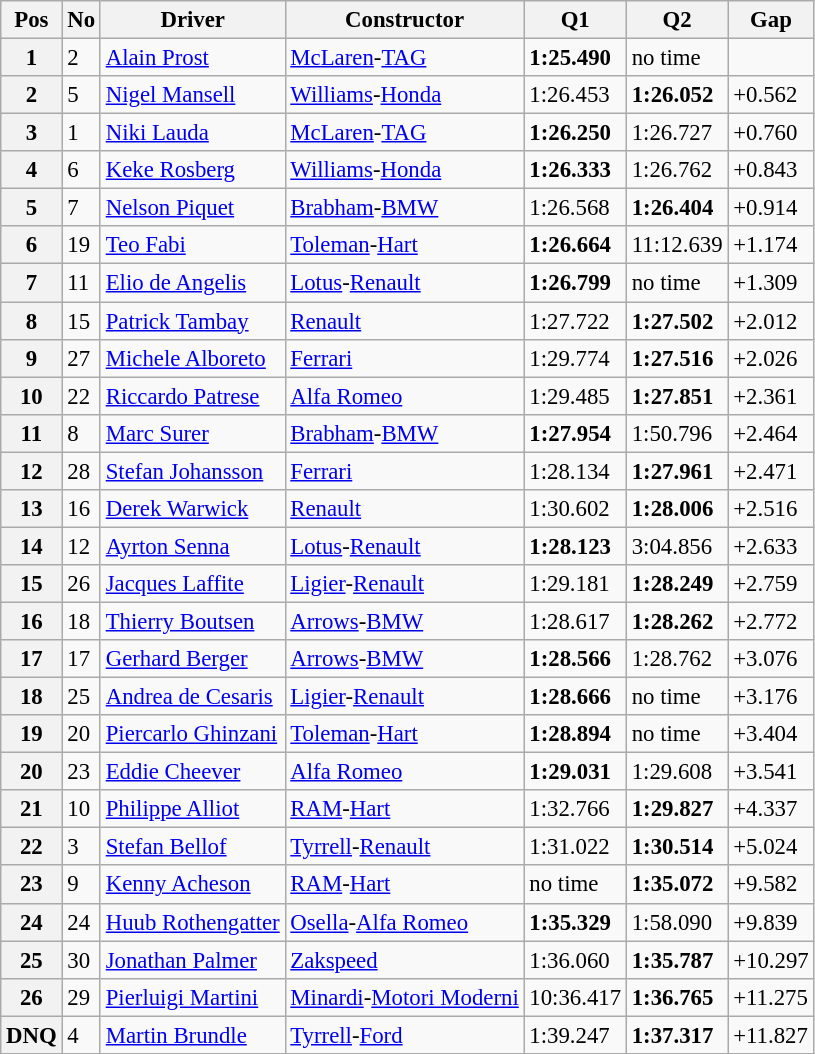<table class="wikitable sortable" style="font-size: 95%;">
<tr>
<th>Pos</th>
<th>No</th>
<th>Driver</th>
<th>Constructor</th>
<th>Q1</th>
<th>Q2</th>
<th>Gap</th>
</tr>
<tr>
<th>1</th>
<td>2</td>
<td> <a href='#'>Alain Prost</a></td>
<td><a href='#'>McLaren</a>-<a href='#'>TAG</a></td>
<td><strong>1:25.490</strong></td>
<td>no time</td>
<td></td>
</tr>
<tr>
<th>2</th>
<td>5</td>
<td> <a href='#'>Nigel Mansell</a></td>
<td><a href='#'>Williams</a>-<a href='#'>Honda</a></td>
<td>1:26.453</td>
<td><strong>1:26.052</strong></td>
<td>+0.562</td>
</tr>
<tr>
<th>3</th>
<td>1</td>
<td> <a href='#'>Niki Lauda</a></td>
<td><a href='#'>McLaren</a>-<a href='#'>TAG</a></td>
<td><strong>1:26.250</strong></td>
<td>1:26.727</td>
<td>+0.760</td>
</tr>
<tr>
<th>4</th>
<td>6</td>
<td> <a href='#'>Keke Rosberg</a></td>
<td><a href='#'>Williams</a>-<a href='#'>Honda</a></td>
<td><strong>1:26.333</strong></td>
<td>1:26.762</td>
<td>+0.843</td>
</tr>
<tr>
<th>5</th>
<td>7</td>
<td> <a href='#'>Nelson Piquet</a></td>
<td><a href='#'>Brabham</a>-<a href='#'>BMW</a></td>
<td>1:26.568</td>
<td><strong>1:26.404</strong></td>
<td>+0.914</td>
</tr>
<tr>
<th>6</th>
<td>19</td>
<td> <a href='#'>Teo Fabi</a></td>
<td><a href='#'>Toleman</a>-<a href='#'>Hart</a></td>
<td><strong>1:26.664</strong></td>
<td>11:12.639</td>
<td>+1.174</td>
</tr>
<tr>
<th>7</th>
<td>11</td>
<td> <a href='#'>Elio de Angelis</a></td>
<td><a href='#'>Lotus</a>-<a href='#'>Renault</a></td>
<td><strong>1:26.799</strong></td>
<td>no time</td>
<td>+1.309</td>
</tr>
<tr>
<th>8</th>
<td>15</td>
<td> <a href='#'>Patrick Tambay</a></td>
<td><a href='#'>Renault</a></td>
<td>1:27.722</td>
<td><strong>1:27.502</strong></td>
<td>+2.012</td>
</tr>
<tr>
<th>9</th>
<td>27</td>
<td> <a href='#'>Michele Alboreto</a></td>
<td><a href='#'>Ferrari</a></td>
<td>1:29.774</td>
<td><strong>1:27.516</strong></td>
<td>+2.026</td>
</tr>
<tr>
<th>10</th>
<td>22</td>
<td> <a href='#'>Riccardo Patrese</a></td>
<td><a href='#'>Alfa Romeo</a></td>
<td>1:29.485</td>
<td><strong>1:27.851</strong></td>
<td>+2.361</td>
</tr>
<tr>
<th>11</th>
<td>8</td>
<td> <a href='#'>Marc Surer</a></td>
<td><a href='#'>Brabham</a>-<a href='#'>BMW</a></td>
<td><strong>1:27.954</strong></td>
<td>1:50.796</td>
<td>+2.464</td>
</tr>
<tr>
<th>12</th>
<td>28</td>
<td> <a href='#'>Stefan Johansson</a></td>
<td><a href='#'>Ferrari</a></td>
<td>1:28.134</td>
<td><strong>1:27.961</strong></td>
<td>+2.471</td>
</tr>
<tr>
<th>13</th>
<td>16</td>
<td> <a href='#'>Derek Warwick</a></td>
<td><a href='#'>Renault</a></td>
<td>1:30.602</td>
<td><strong>1:28.006</strong></td>
<td>+2.516</td>
</tr>
<tr>
<th>14</th>
<td>12</td>
<td> <a href='#'>Ayrton Senna</a></td>
<td><a href='#'>Lotus</a>-<a href='#'>Renault</a></td>
<td><strong>1:28.123</strong></td>
<td>3:04.856</td>
<td>+2.633</td>
</tr>
<tr>
<th>15</th>
<td>26</td>
<td> <a href='#'>Jacques Laffite</a></td>
<td><a href='#'>Ligier</a>-<a href='#'>Renault</a></td>
<td>1:29.181</td>
<td><strong>1:28.249</strong></td>
<td>+2.759</td>
</tr>
<tr>
<th>16</th>
<td>18</td>
<td> <a href='#'>Thierry Boutsen</a></td>
<td><a href='#'>Arrows</a>-<a href='#'>BMW</a></td>
<td>1:28.617</td>
<td><strong>1:28.262</strong></td>
<td>+2.772</td>
</tr>
<tr>
<th>17</th>
<td>17</td>
<td> <a href='#'>Gerhard Berger</a></td>
<td><a href='#'>Arrows</a>-<a href='#'>BMW</a></td>
<td><strong>1:28.566</strong></td>
<td>1:28.762</td>
<td>+3.076</td>
</tr>
<tr>
<th>18</th>
<td>25</td>
<td> <a href='#'>Andrea de Cesaris</a></td>
<td><a href='#'>Ligier</a>-<a href='#'>Renault</a></td>
<td><strong>1:28.666</strong></td>
<td>no time</td>
<td>+3.176</td>
</tr>
<tr>
<th>19</th>
<td>20</td>
<td> <a href='#'>Piercarlo Ghinzani</a></td>
<td><a href='#'>Toleman</a>-<a href='#'>Hart</a></td>
<td><strong>1:28.894</strong></td>
<td>no time</td>
<td>+3.404</td>
</tr>
<tr>
<th>20</th>
<td>23</td>
<td> <a href='#'>Eddie Cheever</a></td>
<td><a href='#'>Alfa Romeo</a></td>
<td><strong>1:29.031</strong></td>
<td>1:29.608</td>
<td>+3.541</td>
</tr>
<tr>
<th>21</th>
<td>10</td>
<td> <a href='#'>Philippe Alliot</a></td>
<td><a href='#'>RAM</a>-<a href='#'>Hart</a></td>
<td>1:32.766</td>
<td><strong>1:29.827</strong></td>
<td>+4.337</td>
</tr>
<tr>
<th>22</th>
<td>3</td>
<td> <a href='#'>Stefan Bellof</a></td>
<td><a href='#'>Tyrrell</a>-<a href='#'>Renault</a></td>
<td>1:31.022</td>
<td><strong>1:30.514</strong></td>
<td>+5.024</td>
</tr>
<tr>
<th>23</th>
<td>9</td>
<td> <a href='#'>Kenny Acheson</a></td>
<td><a href='#'>RAM</a>-<a href='#'>Hart</a></td>
<td>no time</td>
<td><strong>1:35.072</strong></td>
<td>+9.582</td>
</tr>
<tr>
<th>24</th>
<td>24</td>
<td> <a href='#'>Huub Rothengatter</a></td>
<td><a href='#'>Osella</a>-<a href='#'>Alfa Romeo</a></td>
<td><strong>1:35.329</strong></td>
<td>1:58.090</td>
<td>+9.839</td>
</tr>
<tr>
<th>25</th>
<td>30</td>
<td> <a href='#'>Jonathan Palmer</a></td>
<td><a href='#'>Zakspeed</a></td>
<td>1:36.060</td>
<td><strong>1:35.787</strong></td>
<td>+10.297</td>
</tr>
<tr>
<th>26</th>
<td>29</td>
<td> <a href='#'>Pierluigi Martini</a></td>
<td><a href='#'>Minardi</a>-<a href='#'>Motori Moderni</a></td>
<td>10:36.417</td>
<td><strong>1:36.765</strong></td>
<td>+11.275</td>
</tr>
<tr>
<th data-sort-value="27">DNQ</th>
<td>4</td>
<td> <a href='#'>Martin Brundle</a></td>
<td><a href='#'>Tyrrell</a>-<a href='#'>Ford</a></td>
<td>1:39.247</td>
<td><strong>1:37.317</strong></td>
<td>+11.827</td>
</tr>
</table>
